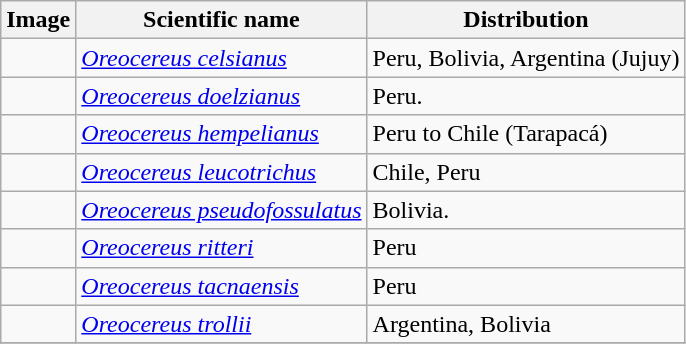<table class="wikitable">
<tr>
<th>Image</th>
<th>Scientific name</th>
<th>Distribution</th>
</tr>
<tr>
<td></td>
<td><em><a href='#'>Oreocereus celsianus</a></em> </td>
<td>Peru, Bolivia, Argentina (Jujuy)</td>
</tr>
<tr>
<td></td>
<td><em><a href='#'>Oreocereus doelzianus</a></em> </td>
<td>Peru.</td>
</tr>
<tr>
<td></td>
<td><em><a href='#'>Oreocereus hempelianus</a></em> </td>
<td>Peru to Chile (Tarapacá)</td>
</tr>
<tr>
<td></td>
<td><em><a href='#'>Oreocereus leucotrichus</a></em> </td>
<td>Chile, Peru</td>
</tr>
<tr>
<td></td>
<td><em><a href='#'>Oreocereus pseudofossulatus</a></em> </td>
<td>Bolivia.</td>
</tr>
<tr>
<td></td>
<td><em><a href='#'>Oreocereus ritteri</a></em> </td>
<td>Peru</td>
</tr>
<tr>
<td></td>
<td><em><a href='#'>Oreocereus tacnaensis</a></em> </td>
<td>Peru</td>
</tr>
<tr>
<td></td>
<td><em><a href='#'>Oreocereus trollii</a></em> </td>
<td>Argentina, Bolivia</td>
</tr>
<tr>
</tr>
</table>
